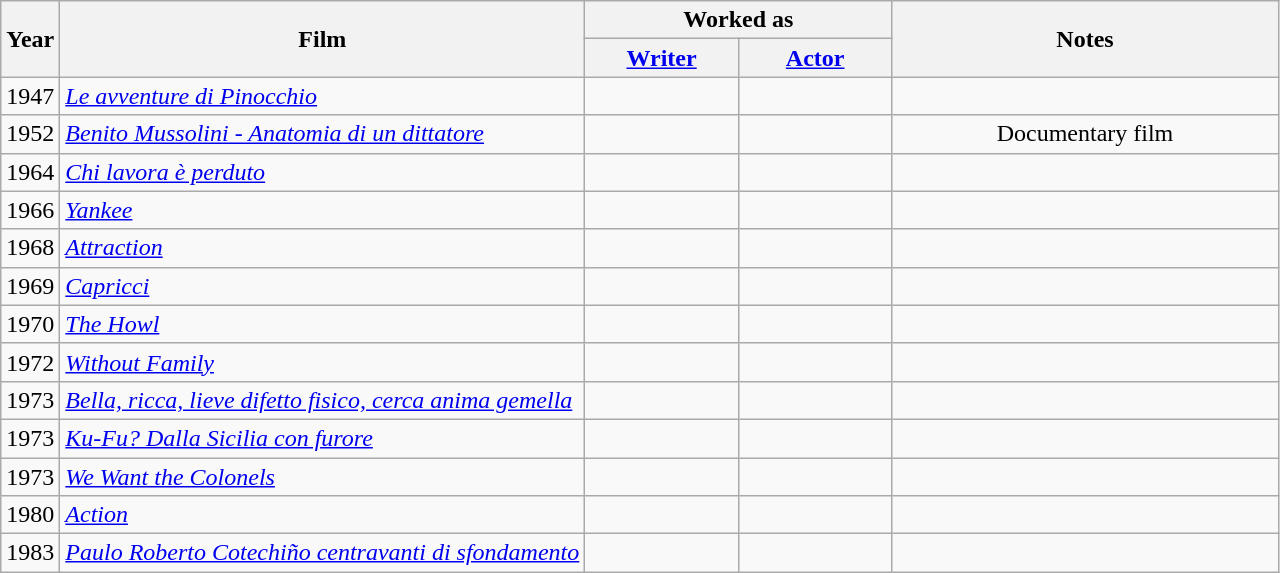<table class="wikitable">
<tr>
<th rowspan="2">Year</th>
<th rowspan="2">Film</th>
<th colspan="2">Worked as</th>
<th rowspan="2" width="250">Notes</th>
</tr>
<tr>
<th width=95><a href='#'>Writer</a></th>
<th width=95><a href='#'>Actor</a></th>
</tr>
<tr align="center">
<td align="center">1947</td>
<td align="left"><em><a href='#'>Le avventure di Pinocchio</a></em></td>
<td></td>
<td></td>
<td></td>
</tr>
<tr align="center">
<td align="center">1952</td>
<td align="left"><em><a href='#'>Benito Mussolini - Anatomia di un dittatore</a></em></td>
<td></td>
<td></td>
<td>Documentary film</td>
</tr>
<tr align="center">
<td align="center">1964</td>
<td align="left"><em><a href='#'>Chi lavora è perduto</a></em></td>
<td></td>
<td></td>
<td></td>
</tr>
<tr align="center">
<td align="center">1966</td>
<td align="left"><em><a href='#'>Yankee</a></em></td>
<td></td>
<td></td>
<td></td>
</tr>
<tr align="center">
<td align="center">1968</td>
<td align="left"><em><a href='#'>Attraction</a></em></td>
<td></td>
<td></td>
<td></td>
</tr>
<tr align="center">
<td align="center">1969</td>
<td align="left"><em><a href='#'>Capricci</a></em></td>
<td></td>
<td></td>
<td></td>
</tr>
<tr align="center">
<td align="center">1970</td>
<td align="left"><em><a href='#'>The Howl</a></em></td>
<td></td>
<td></td>
<td></td>
</tr>
<tr align="center">
<td align="center">1972</td>
<td align="left"><em><a href='#'>Without Family</a></em></td>
<td></td>
<td></td>
<td></td>
</tr>
<tr align="center">
<td align="center">1973</td>
<td align="left"><em><a href='#'>Bella, ricca, lieve difetto fisico, cerca anima gemella</a></em></td>
<td></td>
<td></td>
<td></td>
</tr>
<tr align="center">
<td align="center">1973</td>
<td align="left"><em><a href='#'>Ku-Fu? Dalla Sicilia con furore</a></em></td>
<td></td>
<td></td>
<td></td>
</tr>
<tr align="center">
<td align="center">1973</td>
<td align="left"><em><a href='#'>We Want the Colonels</a></em></td>
<td></td>
<td></td>
<td></td>
</tr>
<tr align="center">
<td align="center">1980</td>
<td align="left"><em><a href='#'>Action</a></em></td>
<td></td>
<td></td>
<td></td>
</tr>
<tr align="center">
<td align="center">1983</td>
<td align="left"><em><a href='#'>Paulo Roberto Cotechiño centravanti di sfondamento</a></em></td>
<td></td>
<td></td>
<td></td>
</tr>
</table>
